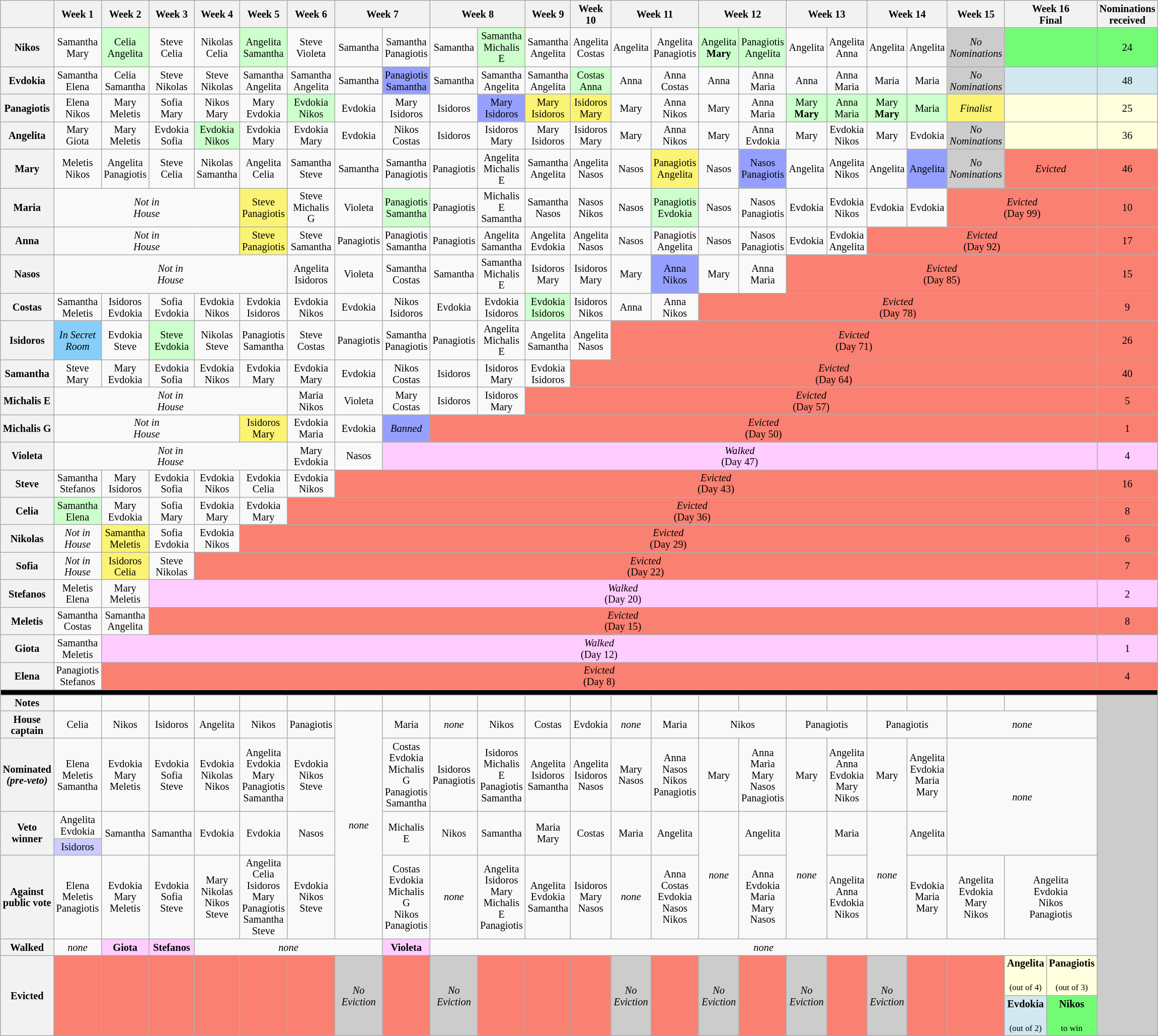<table class="wikitable" style="text-align:center; width:100%; font-size:85%; line-height:15px;">
<tr>
<th style="width:5%;"></th>
<th style="width:5%;">Week 1</th>
<th style="width:5%;">Week 2</th>
<th style="width:5%;">Week 3</th>
<th style="width:5%;">Week 4</th>
<th style="width:5%;">Week 5</th>
<th style="width:5%;">Week 6</th>
<th colspan="2" style="width:5%;">Week 7</th>
<th colspan="2" style="width:5%;">Week 8</th>
<th style="width:5%;">Week 9</th>
<th style="width:5%;">Week 10</th>
<th colspan="2" style="width:5%;">Week 11</th>
<th colspan="2" style="width:5%;">Week 12</th>
<th colspan="2" style="width:5%;">Week 13</th>
<th colspan="2" style="width:5%;">Week 14</th>
<th style="width:5%;">Week 15</th>
<th colspan="2" style="width:5%;">Week 16<br>Final</th>
<th style="width:1%;">Nominations<br>received</th>
</tr>
<tr>
<th>Nikos</th>
<td>Samantha<br>Mary</td>
<td style="background:#CFC">Celia<br>Angelita</td>
<td>Steve<br>Celia</td>
<td>Nikolas<br>Celia</td>
<td style="background:#CFC">Angelita<br>Samantha</td>
<td>Steve<br>Violeta</td>
<td>Samantha</td>
<td>Samantha<br>Panagiotis</td>
<td>Samantha</td>
<td style="background:#CFC">Samantha<br>Michalis E</td>
<td>Samantha<br>Angelita</td>
<td>Angelita<br>Costas</td>
<td>Angelita</td>
<td>Angelita<br>Panagiotis</td>
<td style="background:#CFC">Angelita<br><strong>Mary</strong></td>
<td style="background:#CFC">Panagiotis<br>Angelita</td>
<td>Angelita</td>
<td>Angelita<br>Anna</td>
<td>Angelita</td>
<td>Angelita</td>
<td style="background:#CCCCCC;"><em>No<br>Nominations</em></td>
<td colspan="2" style="background:#73FB76;"></td>
<td style="background:#73FB76;">24</td>
</tr>
<tr>
<th>Evdokia</th>
<td>Samantha<br>Elena</td>
<td>Celia<br>Samantha</td>
<td>Steve<br>Nikolas</td>
<td>Steve<br>Nikolas</td>
<td>Samantha<br>Angelita</td>
<td>Samantha<br>Angelita</td>
<td>Samantha</td>
<td style="background:#959ffd">Panagiotis<br>Samantha</td>
<td>Samantha</td>
<td>Samantha<br>Angelita</td>
<td>Samantha<br>Angelita</td>
<td style="background:#CFC">Costas<br>Anna</td>
<td>Anna</td>
<td>Anna<br>Costas</td>
<td>Anna</td>
<td>Anna<br>Maria</td>
<td>Anna</td>
<td>Anna<br>Maria</td>
<td>Maria</td>
<td>Maria</td>
<td style="background:#CCCCCC;"><em>No<br>Nominations</em></td>
<td colspan="2" style="background:#D1E8EF;"></td>
<td style="background:#D1E8EF;">48</td>
</tr>
<tr>
<th>Panagiotis</th>
<td>Elena<br>Nikos</td>
<td>Mary<br>Meletis</td>
<td>Sofia<br>Mary</td>
<td>Nikos<br>Mary</td>
<td>Mary<br>Evdokia</td>
<td style="background:#CFC">Evdokia<br>Nikos</td>
<td>Evdokia</td>
<td>Mary<br>Isidoros</td>
<td>Isidoros</td>
<td style="background:#959ffd">Mary<br>Isidoros</td>
<td style="background:#FBF373;">Mary<br>Isidoros</td>
<td style="background:#FBF373;">Isidoros<br>Mary</td>
<td>Mary</td>
<td>Anna<br>Nikos</td>
<td>Mary</td>
<td>Anna<br>Maria</td>
<td style="background:#CFC">Mary<br><strong>Mary</strong></td>
<td style="background:#CFC">Anna<br>Maria</td>
<td style="background:#CFC">Mary<br><strong>Mary</strong></td>
<td style="background:#CFC">Maria</td>
<td style="background:#FBF373;"><em>Finalist</em></td>
<td colspan="2" style="background:#ffffdd;"></td>
<td style="background:#ffffdd;">25</td>
</tr>
<tr>
<th>Angelita</th>
<td>Mary<br>Giota</td>
<td>Mary<br>Meletis</td>
<td>Evdokia<br>Sofia</td>
<td style="background:#CFC">Evdokia<br>Nikos</td>
<td>Evdokia<br>Mary</td>
<td>Evdokia<br>Mary</td>
<td>Evdokia</td>
<td>Nikos<br>Costas</td>
<td>Isidoros</td>
<td>Isidoros<br>Mary</td>
<td>Mary<br>Isidoros</td>
<td>Isidoros<br>Mary</td>
<td>Mary</td>
<td>Anna<br>Nikos</td>
<td>Mary</td>
<td>Anna<br>Evdokia</td>
<td>Mary</td>
<td>Evdokia<br>Nikos</td>
<td>Mary</td>
<td>Evdokia</td>
<td style="background:#CCCCCC;"><em>No<br>Nominations</em></td>
<td colspan="2" style="background:#ffffdd;"></td>
<td style="background:#ffffdd;">36</td>
</tr>
<tr>
<th>Mary</th>
<td>Meletis<br>Nikos</td>
<td>Angelita<br>Panagiotis</td>
<td>Steve<br>Celia</td>
<td>Nikolas<br>Samantha</td>
<td>Angelita<br>Celia</td>
<td>Samantha<br>Steve</td>
<td>Samantha</td>
<td>Samantha<br>Panagiotis</td>
<td>Panagiotis</td>
<td>Angelita<br>Michalis E</td>
<td>Samantha<br>Angelita</td>
<td>Angelita<br>Nasos</td>
<td>Nasos</td>
<td style="background:#FBF373;">Panagiotis<br>Angelita</td>
<td>Nasos</td>
<td style="background:#959ffd">Nasos<br>Panagiotis</td>
<td>Angelita</td>
<td>Angelita<br>Nikos</td>
<td>Angelita</td>
<td style="background:#959ffd">Angelita</td>
<td style="background:#CCCCCC;"><em>No<br>Nominations</em></td>
<td colspan="2" style="background:salmon;"><em>Evicted</em><br></td>
<td style="background:salmon;">46</td>
</tr>
<tr>
<th>Maria</th>
<td colspan="4"><em>Not in<br>House</em></td>
<td style="background:#FBF373;">Steve<br>Panagiotis</td>
<td>Steve<br>Michalis G</td>
<td>Violeta</td>
<td style="background:#CFC">Panagiotis<br>Samantha</td>
<td>Panagiotis</td>
<td>Michalis E<br>Samantha</td>
<td>Samantha<br>Nasos</td>
<td>Nasos<br>Nikos</td>
<td>Nasos</td>
<td style="background:#CFC">Panagiotis<br>Evdokia</td>
<td>Nasos</td>
<td>Nasos<br>Panagiotis</td>
<td>Evdokia</td>
<td>Evdokia<br>Nikos</td>
<td>Evdokia</td>
<td>Evdokia</td>
<td colspan="3" style="background:salmon;"><em>Evicted</em><br>(Day 99)</td>
<td style="background:salmon;">10</td>
</tr>
<tr>
<th>Anna</th>
<td colspan="4"><em>Not in<br>House</em></td>
<td style="background:#FBF373;">Steve<br>Panagiotis</td>
<td>Steve<br>Samantha</td>
<td>Panagiotis</td>
<td>Panagiotis<br>Samantha</td>
<td>Panagiotis</td>
<td>Angelita<br>Samantha</td>
<td>Angelita<br>Evdokia</td>
<td>Angelita<br>Nasos</td>
<td>Nasos</td>
<td>Panagiotis<br>Angelita</td>
<td>Nasos</td>
<td>Nasos<br>Panagiotis</td>
<td>Evdokia</td>
<td>Evdokia<br>Angelita</td>
<td colspan="5" style="background:salmon;"><em>Evicted</em><br>(Day 92)</td>
<td style="background:salmon;">17</td>
</tr>
<tr>
<th>Nasos</th>
<td colspan="5"><em>Not in<br>House</em></td>
<td>Angelita<br>Isidoros</td>
<td>Violeta</td>
<td>Samantha<br>Costas</td>
<td>Samantha</td>
<td>Samantha<br>Michalis E</td>
<td>Isidoros<br>Mary</td>
<td>Isidoros<br>Mary</td>
<td>Mary</td>
<td style="background:#959ffd">Anna<br>Nikos</td>
<td>Mary</td>
<td>Anna<br>Maria</td>
<td colspan="7" style="background:salmon;"><em>Evicted</em><br>(Day 85)</td>
<td style="background:salmon;">15</td>
</tr>
<tr>
<th>Costas</th>
<td>Samantha<br>Meletis</td>
<td>Isidoros<br>Evdokia</td>
<td>Sofia<br>Evdokia</td>
<td>Evdokia<br>Nikos</td>
<td>Evdokia<br>Isidoros</td>
<td>Evdokia<br>Nikos</td>
<td>Evdokia</td>
<td>Nikos<br>Isidoros</td>
<td>Evdokia</td>
<td>Evdokia<br>Isidoros</td>
<td style="background:#CFC">Evdokia<br>Isidoros</td>
<td>Isidoros<br>Nikos</td>
<td>Anna</td>
<td>Anna<br>Nikos</td>
<td colspan="9" style="background:salmon;"><em>Evicted</em><br>(Day 78)</td>
<td style="background:salmon;">9</td>
</tr>
<tr>
<th>Isidoros</th>
<td style="background:#87CEFA"><em>In Secret Room</em></td>
<td>Evdokia<br>Steve</td>
<td style="background:#CFC">Steve<br>Evdokia</td>
<td>Nikolas<br>Steve</td>
<td>Panagiotis<br>Samantha</td>
<td>Steve<br>Costas</td>
<td>Panagiotis</td>
<td>Samantha<br>Panagiotis</td>
<td>Panagiotis</td>
<td>Angelita<br>Michalis E</td>
<td>Angelita<br>Samantha</td>
<td>Angelita<br>Nasos</td>
<td colspan="11" style="background:salmon;"><em>Evicted</em><br>(Day 71)</td>
<td style="background:salmon;">26</td>
</tr>
<tr>
<th>Samantha</th>
<td>Steve<br>Mary</td>
<td>Mary<br>Evdokia</td>
<td>Evdokia<br>Sofia</td>
<td>Evdokia<br>Nikos</td>
<td>Evdokia<br>Mary</td>
<td>Evdokia<br>Mary</td>
<td>Evdokia</td>
<td>Nikos<br>Costas</td>
<td>Isidoros</td>
<td>Isidoros<br>Mary</td>
<td>Evdokia<br>Isidoros</td>
<td colspan="12" style="background:salmon;"><em>Evicted</em><br>(Day 64)</td>
<td style="background:salmon;">40</td>
</tr>
<tr>
<th>Michalis E</th>
<td colspan="5"><em>Not in<br>House</em></td>
<td>Maria<br>Nikos</td>
<td>Violeta</td>
<td>Mary<br>Costas</td>
<td>Isidoros</td>
<td>Isidoros<br>Mary</td>
<td colspan="13" style="background:salmon;"><em>Evicted</em><br>(Day 57)</td>
<td style="background:salmon;">5</td>
</tr>
<tr>
<th>Michalis G</th>
<td colspan="4"><em>Not in<br>House</em></td>
<td style="background:#FBF373;">Isidoros<br>Mary</td>
<td>Evdokia<br>Maria</td>
<td>Evdokia</td>
<td style="background:#959ffd"><em>Banned</em></td>
<td colspan="15" style="background:salmon;"><em>Evicted</em><br>(Day 50)</td>
<td style="background:salmon;">1</td>
</tr>
<tr>
<th>Violeta</th>
<td colspan="5"><em>Not in<br>House</em></td>
<td>Mary<br>Evdokia</td>
<td>Nasos</td>
<td colspan="16" style="background:#fcf;"><em>Walked</em><br>(Day 47)</td>
<td style="background:#fcf;">4</td>
</tr>
<tr>
<th>Steve</th>
<td>Samantha<br>Stefanos</td>
<td>Mary<br>Isidoros</td>
<td>Evdokia<br>Sofia</td>
<td>Evdokia<br>Nikos</td>
<td>Evdokia<br>Celia</td>
<td>Evdokia<br>Nikos</td>
<td colspan="17" style="background:salmon;"><em>Evicted</em><br>(Day 43)</td>
<td style="background:salmon;">16</td>
</tr>
<tr>
<th>Celia</th>
<td style="background:#CFC">Samantha<br>Elena</td>
<td>Mary<br>Evdokia</td>
<td>Sofia<br>Mary</td>
<td>Evdokia<br>Mary</td>
<td>Evdokia<br>Mary</td>
<td colspan="18" style="background:salmon;"><em>Evicted</em><br>(Day 36)</td>
<td style="background:salmon;">8</td>
</tr>
<tr>
<th>Nikolas</th>
<td><em>Not in<br>House</em></td>
<td style="background:#FBF373;">Samantha<br>Meletis</td>
<td>Sofia<br>Evdokia</td>
<td>Evdokia<br>Nikos</td>
<td colspan="19" style="background:salmon;"><em>Evicted</em><br>(Day 29)</td>
<td style="background:salmon;">6</td>
</tr>
<tr>
<th>Sofia</th>
<td><em>Not in<br>House</em></td>
<td style="background:#FBF373;">Isidoros<br>Celia</td>
<td>Steve<br>Nikolas</td>
<td colspan="20" style="background:salmon;"><em>Evicted</em><br>(Day 22)</td>
<td style="background:salmon;">7</td>
</tr>
<tr>
<th>Stefanos</th>
<td>Meletis<br>Elena</td>
<td>Mary<br>Meletis</td>
<td colspan="21" style="background:#fcf;"><em>Walked</em><br>(Day 20)</td>
<td style="background:#fcf;">2</td>
</tr>
<tr>
<th>Meletis</th>
<td>Samantha<br>Costas</td>
<td>Samantha<br>Angelita</td>
<td colspan="21" style="background:salmon;"><em>Evicted</em><br>(Day 15)</td>
<td style="background:salmon;">8</td>
</tr>
<tr>
<th>Giota</th>
<td>Samantha<br>Meletis</td>
<td colspan="22" style="background:#fcf;"><em>Walked</em><br>(Day 12)</td>
<td style="background:#fcf;">1</td>
</tr>
<tr>
<th>Elena</th>
<td>Panagiotis<br>Stefanos</td>
<td colspan="22" style="background:salmon;"><em>Evicted</em><br>(Day 8)</td>
<td style="background:salmon;">4</td>
</tr>
<tr>
<th colspan="25" style="background:black"></th>
</tr>
<tr>
<th>Notes</th>
<td></td>
<td></td>
<td></td>
<td></td>
<td></td>
<td></td>
<td></td>
<td></td>
<td></td>
<td></td>
<td></td>
<td></td>
<td></td>
<td></td>
<td></td>
<td></td>
<td></td>
<td></td>
<td></td>
<td></td>
<td></td>
<td colspan="2"></td>
<td style="background:#ccc" rowspan="9"></td>
</tr>
<tr>
<th>House captain</th>
<td>Celia</td>
<td>Nikos</td>
<td>Isidoros</td>
<td>Angelita</td>
<td>Nikos</td>
<td>Panagiotis</td>
<td rowspan="5"><em>none</em></td>
<td>Maria</td>
<td><em>none</em></td>
<td>Nikos</td>
<td>Costas</td>
<td>Evdokia</td>
<td><em>none</em></td>
<td>Maria</td>
<td colspan="2">Nikos</td>
<td colspan="2">Panagiotis</td>
<td colspan="2">Panagiotis</td>
<td colspan="3"><em>none</em></td>
</tr>
<tr>
<th>Nominated<br><em>(pre-veto)</em></th>
<td>Elena<br>Meletis<br>Samantha</td>
<td>Evdokia<br>Mary<br>Meletis</td>
<td>Evdokia<br>Sofia<br>Steve</td>
<td>Evdokia<br>Nikolas<br>Nikos</td>
<td>Angelita<br>Evdokia<br>Mary<br>Panagiotis<br>Samantha</td>
<td>Evdokia<br>Nikos<br>Steve</td>
<td>Costas<br>Evdokia<br>Michalis G<br>Panagiotis<br>Samantha</td>
<td>Isidoros<br>Panagiotis</td>
<td>Isidoros<br>Michalis E<br>Panagiotis<br>Samantha</td>
<td>Angelita<br>Isidoros<br>Samantha</td>
<td>Angelita<br>Isidoros<br>Nasos</td>
<td>Mary<br>Nasos</td>
<td>Anna<br>Nasos<br>Nikos<br>Panagiotis</td>
<td>Mary</td>
<td>Anna<br>Maria<br>Mary<br>Nasos<br>Panagiotis</td>
<td>Mary</td>
<td>Angelita<br>Anna<br>Evdokia<br>Mary<br>Nikos</td>
<td>Mary</td>
<td>Angelita<br>Evdokia<br>Maria<br>Mary</td>
<td rowspan="3" colspan="3"><em>none</em></td>
</tr>
<tr>
<th rowspan="2">Veto winner</th>
<td>Angelita<br>Evdokia</td>
<td rowspan="2">Samantha</td>
<td rowspan="2">Samantha</td>
<td rowspan="2">Evdokia</td>
<td rowspan="2">Evdokia</td>
<td rowspan="2">Nasos</td>
<td rowspan="2">Michalis E</td>
<td rowspan="2">Nikos</td>
<td rowspan="2">Samantha</td>
<td rowspan="2">Maria<br>Mary</td>
<td rowspan="2">Costas</td>
<td rowspan="2">Maria</td>
<td rowspan="2">Angelita</td>
<td rowspan="3"><em>none</em></td>
<td rowspan="2">Angelita</td>
<td rowspan="3"><em>none</em></td>
<td rowspan="2">Maria</td>
<td rowspan="3"><em>none</em></td>
<td rowspan="2">Angelita</td>
</tr>
<tr>
<td style="background:#ccf;">Isidoros</td>
</tr>
<tr>
<th>Against<br>public vote</th>
<td>Elena<br>Meletis<br>Panagiotis</td>
<td>Evdokia<br>Mary<br>Meletis</td>
<td>Evdokia<br>Sofia<br>Steve</td>
<td>Mary<br>Nikolas<br>Nikos<br>Steve</td>
<td>Angelita<br>Celia<br>Isidoros<br>Mary<br>Panagiotis<br>Samantha<br>Steve</td>
<td>Evdokia<br>Nikos<br>Steve</td>
<td>Costas<br>Evdokia<br>Michalis G<br>Nikos<br>Panagiotis</td>
<td><em>none</em></td>
<td>Angelita<br>Isidoros<br>Mary<br>Michalis E<br>Panagiotis</td>
<td>Angelita<br>Evdokia<br>Samantha</td>
<td>Isidoros<br>Mary<br>Nasos</td>
<td><em>none</em></td>
<td>Anna<br>Costas<br>Evdokia<br>Nasos<br>Nikos</td>
<td>Anna<br>Evdokia<br>Maria<br>Mary<br>Nasos</td>
<td>Angelita<br>Anna<br>Evdokia<br>Nikos</td>
<td>Evdokia<br>Maria<br>Mary</td>
<td>Angelita<br>Evdokia<br>Mary<br>Nikos</td>
<td colspan="2">Angelita<br>Evdokia<br>Nikos<br>Panagiotis</td>
</tr>
<tr>
<th>Walked</th>
<td><em>none</em></td>
<td style="background:#fcf;"><strong>Giota</strong></td>
<td style="background:#fcf;"><strong>Stefanos</strong></td>
<td colspan="4"><em>none</em></td>
<td style="background:#fcf;"><strong>Violeta</strong></td>
<td colspan="15"><em>none</em></td>
</tr>
<tr>
<th rowspan="2">Evicted</th>
<td rowspan="2" style="background:#FA8072"></td>
<td rowspan="2" style="background:#FA8072"></td>
<td rowspan="2" style="background:#FA8072"></td>
<td rowspan="2" style="background:#FA8072"></td>
<td rowspan="2" style="background:#FA8072"></td>
<td rowspan="2" style="background:#FA8072"></td>
<td rowspan="2" style="background:#ccc"><em>No<br>Eviction</em></td>
<td rowspan="2" style="background:#FA8072"></td>
<td rowspan="2" style="background:#ccc"><em>No<br>Eviction</em></td>
<td rowspan="2" style="background:#FA8072"></td>
<td rowspan="2" style="background:#FA8072"></td>
<td rowspan="2" style="background:#FA8072"></td>
<td rowspan="2" style="background:#ccc"><em>No<br>Eviction</em></td>
<td rowspan="2" style="background:#FA8072"></td>
<td rowspan="2" style="background:#ccc"><em>No<br>Eviction</em></td>
<td rowspan="2" style="background:#FA8072"></td>
<td rowspan="2" style="background:#ccc"><em>No<br>Eviction</em></td>
<td rowspan="2" style="background:#FA8072"></td>
<td rowspan="2" style="background:#ccc"><em>No<br>Eviction</em></td>
<td rowspan="2" style="background:#FA8072"></td>
<td rowspan="2" style="background:#FA8072"></td>
<td style="background:#ffffdd;"><strong>Angelita</strong><br><small><br>(out of 4)</small></td>
<td style="background:#ffffdd;"><strong>Panagiotis</strong><br><small><br>(out of 3)</small></td>
</tr>
<tr>
<td style="background:#D1E8EF"><strong>Evdokia</strong><br><small><br>(out of 2)</small></td>
<td style="background:#73FB76"><strong>Nikos</strong><br><small><br>to win</small></td>
</tr>
</table>
